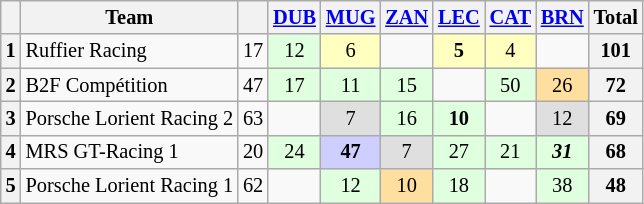<table class="wikitable" style="font-size: 85%; text-align:center;">
<tr>
<th></th>
<th>Team</th>
<th></th>
<th><a href='#'>DUB</a><br></th>
<th><a href='#'>MUG</a><br></th>
<th><a href='#'>ZAN</a><br></th>
<th><a href='#'>LEC</a><br></th>
<th><a href='#'>CAT</a><br></th>
<th><a href='#'>BRN</a><br></th>
<th>Total</th>
</tr>
<tr>
<th>1</th>
<td align=left> Ruffier Racing</td>
<td align=center>17</td>
<td style="background:#DFFFDF;">12</td>
<td style="background:#FFFFBF;">6</td>
<td></td>
<td style="background:#FFFFBF;"><strong>5</strong></td>
<td style="background:#FFFFBF;">4</td>
<td></td>
<th>101</th>
</tr>
<tr>
<th>2</th>
<td align=left> B2F Compétition</td>
<td align=center>47</td>
<td style="background:#DFFFDF;">17</td>
<td style="background:#DFFFDF;">11</td>
<td style="background:#DFFFDF;">15</td>
<td></td>
<td style="background:#DFFFDF;">50</td>
<td style="background:#FFDF9F;">26</td>
<th>72</th>
</tr>
<tr>
<th>3</th>
<td align=left> Porsche Lorient Racing 2</td>
<td align=center>63</td>
<td></td>
<td style="background:#DFDFDF;">7</td>
<td style="background:#DFFFDF;">16</td>
<td style="background:#DFFFDF;"><strong>10</strong></td>
<td></td>
<td style="background:#DFDFDF;">12</td>
<th>69</th>
</tr>
<tr>
<th>4</th>
<td align=left> MRS GT-Racing 1</td>
<td align=center>20</td>
<td style="background:#DFFFDF;">24</td>
<td style="background:#CFCFFF;"><strong>47</strong></td>
<td style="background:#DFDFDF;">7</td>
<td style="background:#DFFFDF;">27</td>
<td style="background:#DFFFDF;">21</td>
<td style="background:#DFFFDF;"><strong><em>31</em></strong></td>
<th>68</th>
</tr>
<tr>
<th>5</th>
<td align=left> Porsche Lorient Racing 1</td>
<td align=center>62</td>
<td></td>
<td style="background:#DFFFDF;">12</td>
<td style="background:#FFDF9F;">10</td>
<td style="background:#DFFFDF;">18</td>
<td></td>
<td style="background:#DFFFDF;">38</td>
<th>48</th>
</tr>
</table>
